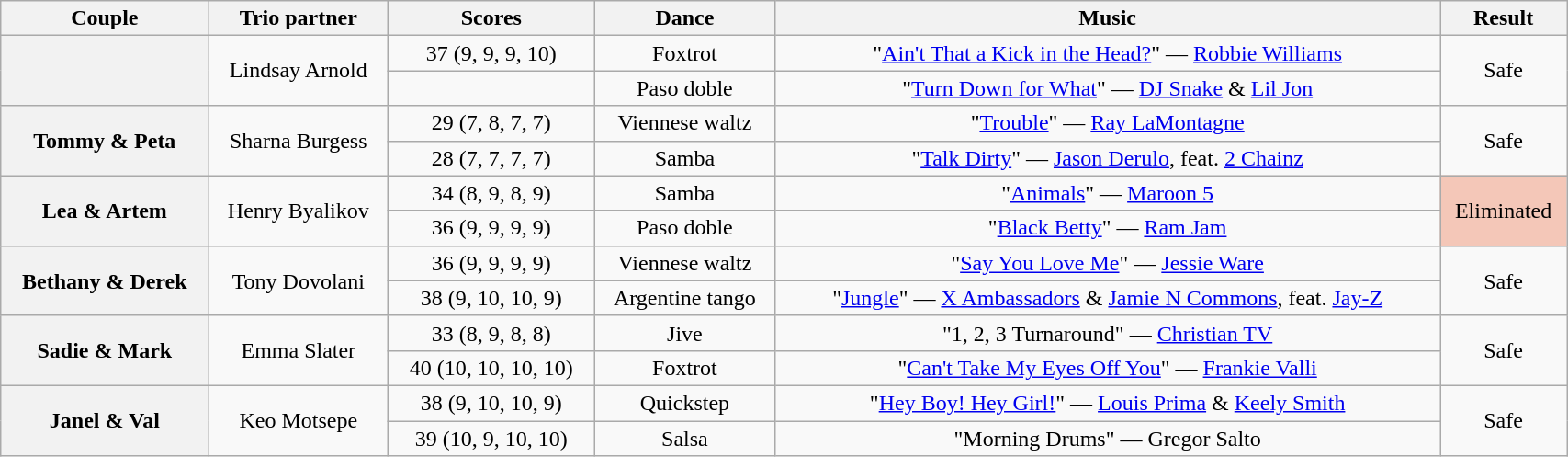<table class="wikitable sortable" style="text-align:center; width:90%">
<tr>
<th scope="col">Couple</th>
<th scope="col" class="unsortable">Trio partner</th>
<th scope="col">Scores</th>
<th scope="col" class="unsortable">Dance</th>
<th scope="col" class="unsortable">Music</th>
<th scope="col" class="unsortable">Result</th>
</tr>
<tr>
<th scope="row" rowspan=2></th>
<td rowspan="2">Lindsay Arnold</td>
<td>37 (9, 9, 9, 10)</td>
<td>Foxtrot</td>
<td>"<a href='#'>Ain't That a Kick in the Head?</a>" — <a href='#'>Robbie Williams</a></td>
<td rowspan=2>Safe</td>
</tr>
<tr>
<td></td>
<td>Paso doble</td>
<td>"<a href='#'>Turn Down for What</a>" — <a href='#'>DJ Snake</a> & <a href='#'>Lil Jon</a></td>
</tr>
<tr>
<th scope="row" rowspan=2>Tommy & Peta</th>
<td rowspan="2">Sharna Burgess</td>
<td>29 (7, 8, 7, 7)</td>
<td>Viennese waltz</td>
<td>"<a href='#'>Trouble</a>" — <a href='#'>Ray LaMontagne</a></td>
<td rowspan=2>Safe</td>
</tr>
<tr>
<td>28 (7, 7, 7, 7)</td>
<td>Samba</td>
<td>"<a href='#'>Talk Dirty</a>" — <a href='#'>Jason Derulo</a>, feat. <a href='#'>2 Chainz</a></td>
</tr>
<tr>
<th scope="row" rowspan=2>Lea & Artem</th>
<td rowspan="2">Henry Byalikov</td>
<td>34 (8, 9, 8, 9)</td>
<td>Samba</td>
<td>"<a href='#'>Animals</a>" — <a href='#'>Maroon 5</a></td>
<td rowspan=2 bgcolor=f4c7b8>Eliminated</td>
</tr>
<tr>
<td>36 (9, 9, 9, 9)</td>
<td>Paso doble</td>
<td>"<a href='#'>Black Betty</a>" — <a href='#'>Ram Jam</a></td>
</tr>
<tr>
<th scope="row" rowspan=2>Bethany & Derek</th>
<td rowspan="2">Tony Dovolani</td>
<td>36 (9, 9, 9, 9)</td>
<td>Viennese waltz</td>
<td>"<a href='#'>Say You Love Me</a>" — <a href='#'>Jessie Ware</a></td>
<td rowspan=2>Safe</td>
</tr>
<tr>
<td>38 (9, 10, 10, 9)</td>
<td>Argentine tango</td>
<td>"<a href='#'>Jungle</a>" — <a href='#'>X Ambassadors</a> & <a href='#'>Jamie N Commons</a>, feat. <a href='#'>Jay-Z</a></td>
</tr>
<tr>
<th scope="row" rowspan=2>Sadie & Mark</th>
<td rowspan="2">Emma Slater</td>
<td>33 (8, 9, 8, 8)</td>
<td>Jive</td>
<td>"1, 2, 3 Turnaround" — <a href='#'>Christian TV</a></td>
<td rowspan=2>Safe</td>
</tr>
<tr>
<td>40 (10, 10, 10, 10)</td>
<td>Foxtrot</td>
<td>"<a href='#'>Can't Take My Eyes Off You</a>" — <a href='#'>Frankie Valli</a></td>
</tr>
<tr>
<th scope="row" rowspan=2>Janel & Val</th>
<td rowspan="2">Keo Motsepe</td>
<td>38 (9, 10, 10, 9)</td>
<td>Quickstep</td>
<td>"<a href='#'>Hey Boy! Hey Girl!</a>" — <a href='#'>Louis Prima</a> & <a href='#'>Keely Smith</a></td>
<td rowspan=2>Safe</td>
</tr>
<tr>
<td>39 (10, 9, 10, 10)</td>
<td>Salsa</td>
<td>"Morning Drums" — Gregor Salto</td>
</tr>
</table>
